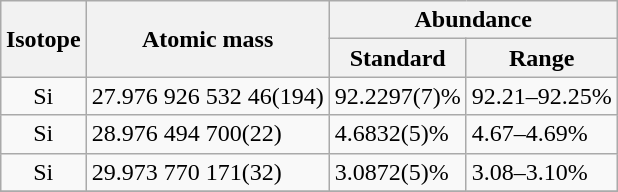<table class="wikitable" align="right">
<tr>
<th rowspan=2>Isotope</th>
<th rowspan=2>Atomic mass</th>
<th colspan=2>Abundance</th>
</tr>
<tr>
<th>Standard</th>
<th>Range</th>
</tr>
<tr>
<td align="center">Si</td>
<td>27.976 926 532 46(194)</td>
<td>92.2297(7)%</td>
<td>92.21–92.25%</td>
</tr>
<tr>
<td align="center">Si</td>
<td>28.976 494 700(22)</td>
<td>4.6832(5)%</td>
<td>4.67–4.69%</td>
</tr>
<tr>
<td align="center">Si</td>
<td>29.973 770 171(32)</td>
<td>3.0872(5)%</td>
<td>3.08–3.10%</td>
</tr>
<tr>
</tr>
</table>
